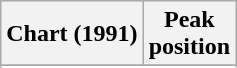<table class="wikitable sortable">
<tr>
<th align="left">Chart (1991)</th>
<th align="center">Peak<br>position</th>
</tr>
<tr>
</tr>
<tr>
</tr>
</table>
